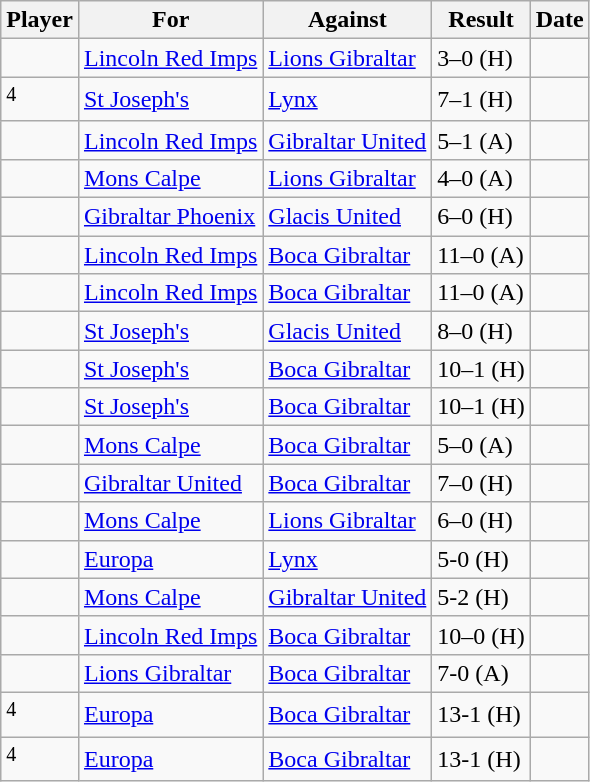<table class="wikitable">
<tr>
<th>Player</th>
<th>For</th>
<th>Against</th>
<th style="text-align:center">Result</th>
<th>Date</th>
</tr>
<tr>
<td> </td>
<td><a href='#'>Lincoln Red Imps</a></td>
<td><a href='#'>Lions Gibraltar</a></td>
<td>3–0 (H)</td>
<td></td>
</tr>
<tr>
<td> <sup>4</sup></td>
<td><a href='#'>St Joseph's</a></td>
<td><a href='#'>Lynx</a></td>
<td>7–1 (H)</td>
<td></td>
</tr>
<tr>
<td> </td>
<td><a href='#'>Lincoln Red Imps</a></td>
<td><a href='#'>Gibraltar United</a></td>
<td>5–1 (A)</td>
<td></td>
</tr>
<tr>
<td> </td>
<td><a href='#'>Mons Calpe</a></td>
<td><a href='#'>Lions Gibraltar</a></td>
<td>4–0 (A)</td>
<td></td>
</tr>
<tr>
<td> </td>
<td><a href='#'>Gibraltar Phoenix</a></td>
<td><a href='#'>Glacis United</a></td>
<td>6–0 (H)</td>
<td></td>
</tr>
<tr>
<td> </td>
<td><a href='#'>Lincoln Red Imps</a></td>
<td><a href='#'>Boca Gibraltar</a></td>
<td>11–0 (A)</td>
<td></td>
</tr>
<tr>
<td> </td>
<td><a href='#'>Lincoln Red Imps</a></td>
<td><a href='#'>Boca Gibraltar</a></td>
<td>11–0 (A)</td>
<td></td>
</tr>
<tr>
<td> </td>
<td><a href='#'>St Joseph's</a></td>
<td><a href='#'>Glacis United</a></td>
<td>8–0 (H)</td>
<td></td>
</tr>
<tr>
<td> </td>
<td><a href='#'>St Joseph's</a></td>
<td><a href='#'>Boca Gibraltar</a></td>
<td>10–1 (H)</td>
<td></td>
</tr>
<tr>
<td> </td>
<td><a href='#'>St Joseph's</a></td>
<td><a href='#'>Boca Gibraltar</a></td>
<td>10–1 (H)</td>
<td></td>
</tr>
<tr>
<td> </td>
<td><a href='#'>Mons Calpe</a></td>
<td><a href='#'>Boca Gibraltar</a></td>
<td>5–0 (A)</td>
<td></td>
</tr>
<tr>
<td> </td>
<td><a href='#'>Gibraltar United</a></td>
<td><a href='#'>Boca Gibraltar</a></td>
<td>7–0 (H)</td>
<td></td>
</tr>
<tr>
<td> </td>
<td><a href='#'>Mons Calpe</a></td>
<td><a href='#'>Lions Gibraltar</a></td>
<td>6–0 (H)</td>
<td></td>
</tr>
<tr>
<td> </td>
<td><a href='#'>Europa</a></td>
<td><a href='#'>Lynx</a></td>
<td>5-0 (H)</td>
<td></td>
</tr>
<tr>
<td> </td>
<td><a href='#'>Mons Calpe</a></td>
<td><a href='#'>Gibraltar United</a></td>
<td>5-2 (H)</td>
<td></td>
</tr>
<tr>
<td> </td>
<td><a href='#'>Lincoln Red Imps</a></td>
<td><a href='#'>Boca Gibraltar</a></td>
<td>10–0 (H)</td>
<td></td>
</tr>
<tr>
<td> </td>
<td><a href='#'>Lions Gibraltar</a></td>
<td><a href='#'>Boca Gibraltar</a></td>
<td>7-0 (A)</td>
<td></td>
</tr>
<tr>
<td> <sup>4</sup></td>
<td><a href='#'>Europa</a></td>
<td><a href='#'>Boca Gibraltar</a></td>
<td>13-1 (H)</td>
<td></td>
</tr>
<tr>
<td> <sup>4</sup></td>
<td><a href='#'>Europa</a></td>
<td><a href='#'>Boca Gibraltar</a></td>
<td>13-1 (H)</td>
<td></td>
</tr>
</table>
